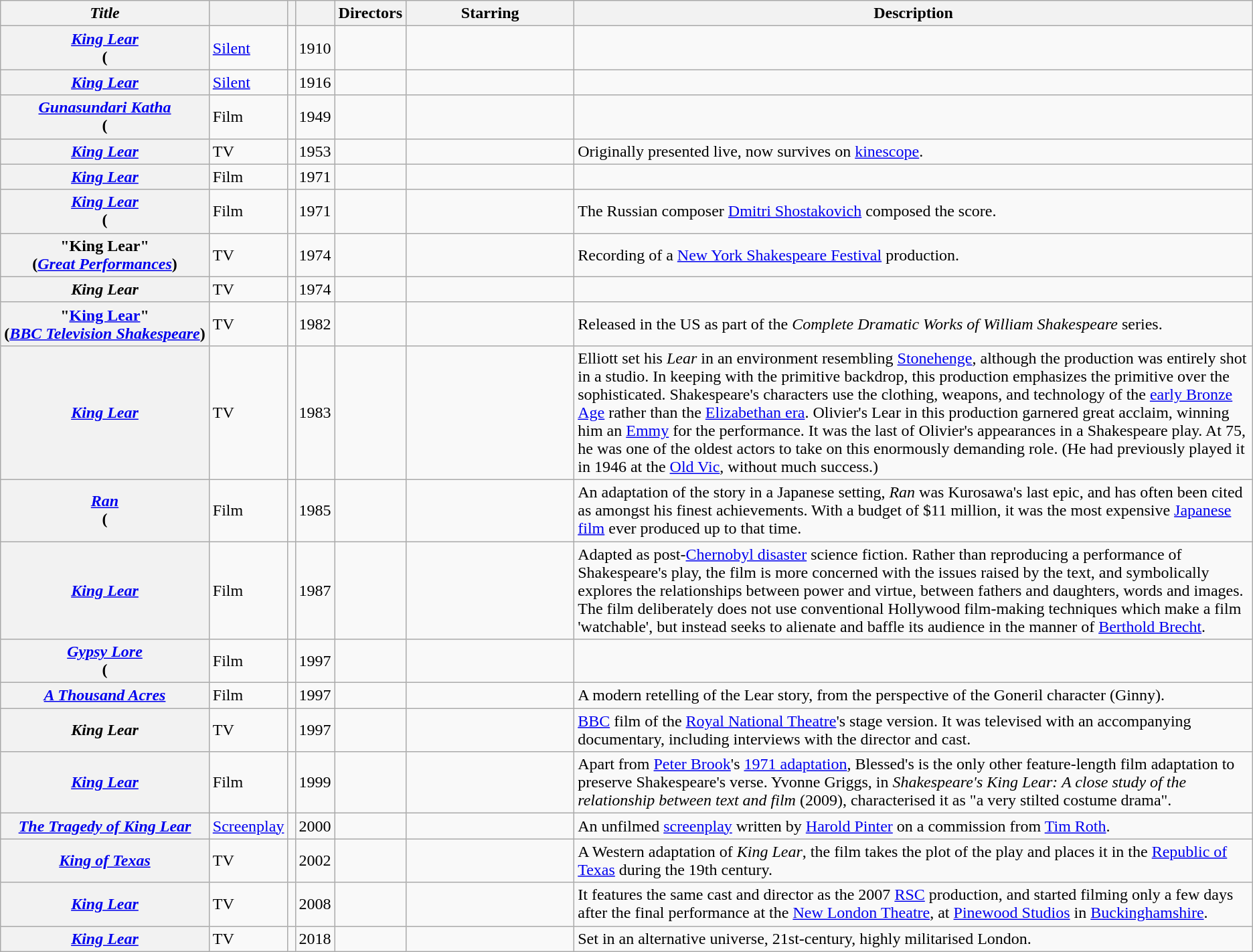<table class="wikitable sortable">
<tr>
<th scope="col"><em>Title</em></th>
<th scope="col"></th>
<th scope="col"></th>
<th scope="col"></th>
<th scope="col" class="unsortable">Directors</th>
<th scope="col" class="unsortable" style="min-width: 10em">Starring</th>
<th scope="col" class="unsortable" style="min-width: 15em">Description</th>
</tr>
<tr>
<th scope="row" style="white-space: nowrap"><em><a href='#'>King Lear</a></em><br>(</th>
<td><a href='#'>Silent</a></td>
<td></td>
<td>1910</td>
<td></td>
<td></td>
<td></td>
</tr>
<tr>
<th scope="row" style="white-space: nowrap"><em><a href='#'>King Lear</a></em></th>
<td><a href='#'>Silent</a></td>
<td></td>
<td>1916</td>
<td></td>
<td></td>
<td></td>
</tr>
<tr>
<th scope="row" style="white-space: nowrap"><em><a href='#'>Gunasundari Katha</a></em><br>(</th>
<td>Film</td>
<td></td>
<td>1949</td>
<td></td>
<td></td>
<td></td>
</tr>
<tr>
<th scope="row" style="white-space: nowrap"><em><a href='#'>King Lear</a></em></th>
<td>TV</td>
<td></td>
<td>1953</td>
<td></td>
<td></td>
<td>Originally presented live, now survives on <a href='#'>kinescope</a>.</td>
</tr>
<tr>
<th scope="row" style="white-space: nowrap"><em><a href='#'>King Lear</a></em></th>
<td>Film</td>
<td></td>
<td>1971</td>
<td></td>
<td></td>
<td></td>
</tr>
<tr>
<th scope="row" style="white-space: normal"><em><a href='#'>King Lear</a></em><br>(</th>
<td>Film</td>
<td></td>
<td>1971</td>
<td></td>
<td></td>
<td>The Russian composer <a href='#'>Dmitri Shostakovich</a> composed the score.</td>
</tr>
<tr>
<th scope="row" style="white-space: nowrap">"King Lear"<br>(<em><a href='#'>Great Performances</a></em>)</th>
<td>TV</td>
<td></td>
<td>1974</td>
<td></td>
<td></td>
<td>Recording of a <a href='#'>New York Shakespeare Festival</a> production.</td>
</tr>
<tr>
<th scope="row" style="white-space: nowrap"><em>King Lear</em></th>
<td>TV</td>
<td></td>
<td>1974</td>
<td></td>
<td></td>
<td></td>
</tr>
<tr>
<th scope="row" style="white-space: nowrap">"<a href='#'>King Lear</a>"<br>(<em><a href='#'>BBC Television Shakespeare</a></em>)</th>
<td>TV</td>
<td></td>
<td>1982</td>
<td></td>
<td></td>
<td>Released in the US as part of the <em>Complete Dramatic Works of William Shakespeare</em> series.</td>
</tr>
<tr>
<th scope="row" style="white-space: nowrap"><em><a href='#'>King Lear</a></em></th>
<td>TV</td>
<td></td>
<td>1983</td>
<td></td>
<td></td>
<td>Elliott set his <em>Lear</em> in an environment resembling <a href='#'>Stonehenge</a>, although the production was entirely shot in a studio. In keeping with the primitive backdrop, this production emphasizes the primitive over the sophisticated. Shakespeare's characters use the clothing, weapons, and technology of the <a href='#'>early Bronze Age</a> rather than the <a href='#'>Elizabethan era</a>. Olivier's Lear in this production garnered great acclaim, winning him an <a href='#'>Emmy</a> for the performance. It was the last of Olivier's appearances in a Shakespeare play. At 75, he was one of the oldest actors to take on this enormously demanding role. (He had previously played it in 1946 at the <a href='#'>Old Vic</a>, without much success.)</td>
</tr>
<tr>
<th scope="row" style="white-space: normal"><em><a href='#'>Ran</a></em><br>(</th>
<td>Film</td>
<td></td>
<td>1985</td>
<td></td>
<td></td>
<td>An adaptation of the story in a Japanese setting, <em>Ran</em> was Kurosawa's last epic, and has often been cited as amongst his finest achievements. With a budget of $11 million, it was the most expensive <a href='#'>Japanese film</a> ever produced up to that time.</td>
</tr>
<tr>
<th scope="row" style="white-space: nowrap"><em><a href='#'>King Lear</a></em></th>
<td>Film</td>
<td></td>
<td>1987</td>
<td></td>
<td></td>
<td>Adapted as post-<a href='#'>Chernobyl disaster</a> science fiction. Rather than reproducing a performance of Shakespeare's play, the film is more concerned with the issues raised by the text, and symbolically explores the relationships between power and virtue, between fathers and daughters, words and images. The film deliberately does not use conventional Hollywood film-making techniques which make a film 'watchable', but instead seeks to alienate and baffle its audience in the manner of <a href='#'>Berthold Brecht</a>.</td>
</tr>
<tr>
<th scope="row" style="white-space: normal"><em><a href='#'>Gypsy Lore</a></em><br>(</th>
<td>Film</td>
<td></td>
<td>1997</td>
<td></td>
<td></td>
<td></td>
</tr>
<tr>
<th scope="row" style="white-space: nowrap"><em><a href='#'>A Thousand Acres</a></em></th>
<td>Film</td>
<td></td>
<td>1997</td>
<td></td>
<td></td>
<td>A modern retelling of the Lear story, from the perspective of the Goneril character (Ginny).</td>
</tr>
<tr>
<th scope="row" style="white-space: nowrap"><em>King Lear</em></th>
<td>TV</td>
<td></td>
<td>1997</td>
<td></td>
<td></td>
<td><a href='#'>BBC</a> film of the <a href='#'>Royal National Theatre</a>'s stage version. It was televised with an accompanying documentary, including interviews with the director and cast.</td>
</tr>
<tr>
<th scope="row" style="white-space: nowrap"><em><a href='#'>King Lear</a></em></th>
<td>Film</td>
<td></td>
<td>1999</td>
<td></td>
<td></td>
<td>Apart from <a href='#'>Peter Brook</a>'s <a href='#'>1971 adaptation</a>, Blessed's is the only other feature-length film adaptation to preserve Shakespeare's verse. Yvonne Griggs, in <em>Shakespeare's King Lear: A close study of the relationship between text and film</em> (2009), characterised it as "a very stilted costume drama".</td>
</tr>
<tr>
<th scope="row" style="white-space: nowrap"><em><a href='#'>The Tragedy of King Lear</a></em></th>
<td><a href='#'>Screenplay</a></td>
<td></td>
<td>2000</td>
<td></td>
<td></td>
<td>An unfilmed <a href='#'>screenplay</a> written by <a href='#'>Harold Pinter</a> on a commission from <a href='#'>Tim Roth</a>.</td>
</tr>
<tr>
<th scope="row" style="white-space: nowrap"><em><a href='#'>King of Texas</a></em></th>
<td>TV</td>
<td></td>
<td>2002</td>
<td></td>
<td></td>
<td>A Western adaptation of <em>King Lear</em>, the film takes the plot of the play and places it in the <a href='#'>Republic of Texas</a> during the 19th century.</td>
</tr>
<tr>
<th scope="row" style="white-space: nowrap"><em><a href='#'>King Lear</a></em></th>
<td>TV</td>
<td></td>
<td>2008</td>
<td></td>
<td></td>
<td>It features the same cast and director as the 2007 <a href='#'>RSC</a> production, and started filming only a few days after the final performance at the <a href='#'>New London Theatre</a>, at <a href='#'>Pinewood Studios</a> in <a href='#'>Buckinghamshire</a>.</td>
</tr>
<tr>
<th scope="row" style="white-space: nowrap"><em><a href='#'>King Lear</a></em></th>
<td>TV</td>
<td></td>
<td>2018</td>
<td></td>
<td></td>
<td>Set in an alternative universe, 21st-century, highly militarised London.</td>
</tr>
</table>
